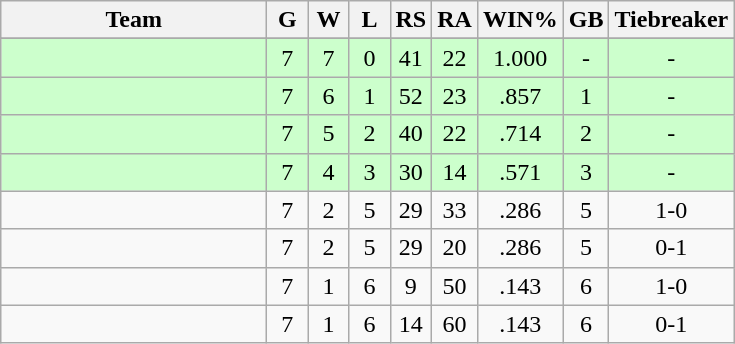<table class=wikitable style=text-align:center>
<tr>
<th width=170>Team</th>
<th width=20>G</th>
<th width=20>W</th>
<th width=20>L</th>
<th width=20>RS</th>
<th width=20>RA</th>
<th width=20>WIN%</th>
<th width=20>GB</th>
<th width=40>Tiebreaker</th>
</tr>
<tr>
</tr>
<tr bgcolor="#ccffcc">
<td align=left></td>
<td>7</td>
<td>7</td>
<td>0</td>
<td>41</td>
<td>22</td>
<td>1.000</td>
<td>-</td>
<td>-</td>
</tr>
<tr bgcolor="#ccffcc">
<td align=left></td>
<td>7</td>
<td>6</td>
<td>1</td>
<td>52</td>
<td>23</td>
<td>.857</td>
<td>1</td>
<td>-</td>
</tr>
<tr bgcolor="#ccffcc">
<td align=left></td>
<td>7</td>
<td>5</td>
<td>2</td>
<td>40</td>
<td>22</td>
<td>.714</td>
<td>2</td>
<td>-</td>
</tr>
<tr bgcolor="#ccffcc">
<td align=left></td>
<td>7</td>
<td>4</td>
<td>3</td>
<td>30</td>
<td>14</td>
<td>.571</td>
<td>3</td>
<td>-</td>
</tr>
<tr>
<td align=left></td>
<td>7</td>
<td>2</td>
<td>5</td>
<td>29</td>
<td>33</td>
<td>.286</td>
<td>5</td>
<td>1-0</td>
</tr>
<tr>
<td align=left></td>
<td>7</td>
<td>2</td>
<td>5</td>
<td>29</td>
<td>20</td>
<td>.286</td>
<td>5</td>
<td>0-1</td>
</tr>
<tr>
<td align=left></td>
<td>7</td>
<td>1</td>
<td>6</td>
<td>9</td>
<td>50</td>
<td>.143</td>
<td>6</td>
<td>1-0</td>
</tr>
<tr>
<td align=left></td>
<td>7</td>
<td>1</td>
<td>6</td>
<td>14</td>
<td>60</td>
<td>.143</td>
<td>6</td>
<td>0-1</td>
</tr>
</table>
